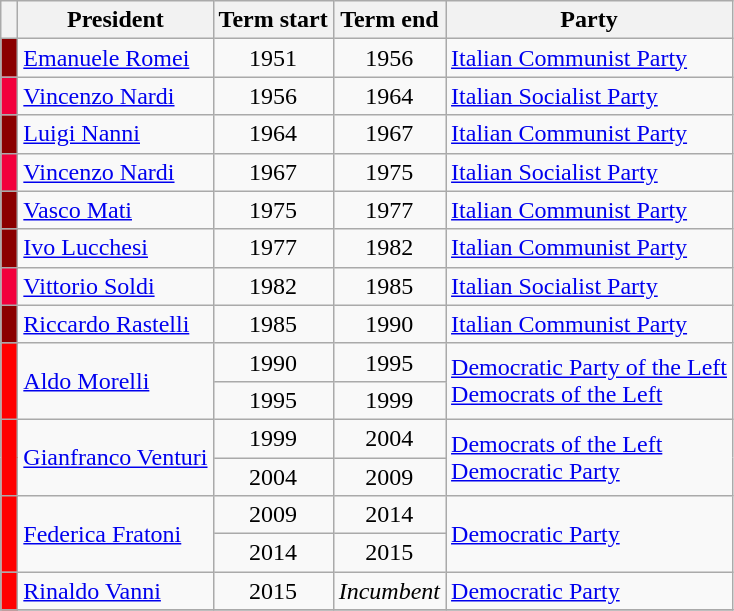<table class="wikitable">
<tr>
<th class=unsortable> </th>
<th>President</th>
<th>Term start</th>
<th>Term end</th>
<th>Party</th>
</tr>
<tr>
<th style="background:#8B0000;"></th>
<td><a href='#'>Emanuele Romei</a></td>
<td align=center>1951</td>
<td align=center>1956</td>
<td><a href='#'>Italian Communist Party</a></td>
</tr>
<tr>
<th style="background:#F2003C;"></th>
<td><a href='#'>Vincenzo Nardi</a></td>
<td align=center>1956</td>
<td align=center>1964</td>
<td><a href='#'>Italian Socialist Party</a></td>
</tr>
<tr>
<th style="background:#8B0000;"></th>
<td><a href='#'>Luigi Nanni</a></td>
<td align=center>1964</td>
<td align=center>1967</td>
<td><a href='#'>Italian Communist Party</a></td>
</tr>
<tr>
<th style="background:#F2003C;"></th>
<td><a href='#'>Vincenzo Nardi</a></td>
<td align=center>1967</td>
<td align=center>1975</td>
<td><a href='#'>Italian Socialist Party</a></td>
</tr>
<tr>
<th style="background:#8B0000;"></th>
<td><a href='#'>Vasco Mati</a></td>
<td align=center>1975</td>
<td align=center>1977</td>
<td><a href='#'>Italian Communist Party</a></td>
</tr>
<tr>
<th style="background:#8B0000;"></th>
<td><a href='#'>Ivo Lucchesi</a></td>
<td align=center>1977</td>
<td align=center>1982</td>
<td><a href='#'>Italian Communist Party</a></td>
</tr>
<tr>
<th style="background:#F2003C;"></th>
<td><a href='#'>Vittorio Soldi</a></td>
<td align=center>1982</td>
<td align=center>1985</td>
<td><a href='#'>Italian Socialist Party</a></td>
</tr>
<tr>
<th style="background:#8B0000;"></th>
<td><a href='#'>Riccardo Rastelli</a></td>
<td align=center>1985</td>
<td align=center>1990</td>
<td><a href='#'>Italian Communist Party</a></td>
</tr>
<tr>
<th rowspan=2 style="background:#FF0000;"></th>
<td rowspan=2><a href='#'>Aldo Morelli</a></td>
<td align=center>1990</td>
<td align=center>1995</td>
<td rowspan=2><a href='#'>Democratic Party of the Left</a><br><a href='#'>Democrats of the Left</a></td>
</tr>
<tr>
<td align=center>1995</td>
<td align=center>1999</td>
</tr>
<tr>
<th rowspan=2 style="background:#FF0000;"></th>
<td rowspan=2><a href='#'>Gianfranco Venturi</a></td>
<td align=center>1999</td>
<td align=center>2004</td>
<td rowspan=2><a href='#'>Democrats of the Left</a><br><a href='#'>Democratic Party</a></td>
</tr>
<tr>
<td align=center>2004</td>
<td align=center>2009</td>
</tr>
<tr>
<th rowspan=2 style="background:#FF0000;"></th>
<td rowspan=2><a href='#'>Federica Fratoni</a></td>
<td align=center>2009</td>
<td align=center>2014</td>
<td rowspan=2><a href='#'>Democratic Party</a></td>
</tr>
<tr>
<td align=center>2014</td>
<td align=center>2015</td>
</tr>
<tr>
<th style="background:#FF0000;"></th>
<td><a href='#'>Rinaldo Vanni</a></td>
<td align=center>2015</td>
<td align=center><em>Incumbent</em></td>
<td><a href='#'>Democratic Party</a></td>
</tr>
<tr>
</tr>
</table>
